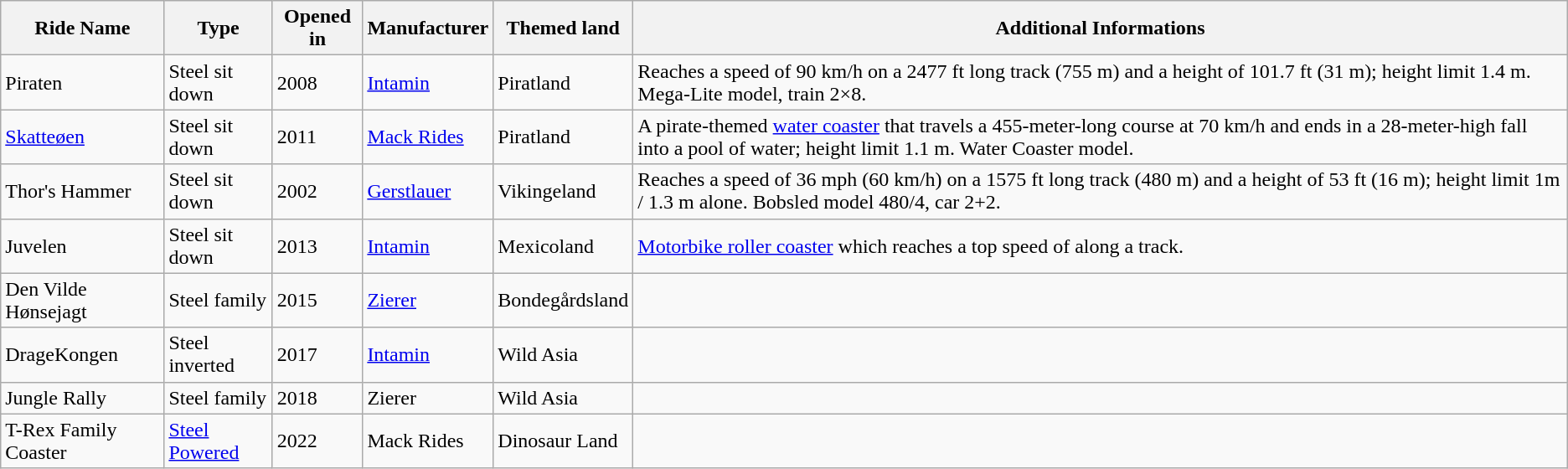<table class="wikitable">
<tr>
<th>Ride Name</th>
<th>Type</th>
<th>Opened in</th>
<th>Manufacturer</th>
<th>Themed land</th>
<th>Additional Informations</th>
</tr>
<tr>
<td>Piraten</td>
<td>Steel sit down</td>
<td>2008</td>
<td><a href='#'>Intamin</a></td>
<td>Piratland</td>
<td>Reaches a speed of  90 km/h on a 2477 ft long track (755 m) and a height of 101.7 ft (31 m); height limit 1.4 m. Mega-Lite model, train 2×8.</td>
</tr>
<tr>
<td><a href='#'>Skatteøen</a></td>
<td>Steel sit down</td>
<td>2011</td>
<td><a href='#'>Mack Rides</a></td>
<td>Piratland</td>
<td>A pirate-themed <a href='#'>water coaster</a> that travels a 455-meter-long course at 70 km/h and ends in a 28-meter-high fall into a pool of water; height limit 1.1 m. Water Coaster model.</td>
</tr>
<tr>
<td>Thor's Hammer</td>
<td>Steel sit down</td>
<td>2002</td>
<td><a href='#'>Gerstlauer</a></td>
<td>Vikingeland</td>
<td>Reaches a speed of 36 mph (60 km/h) on a 1575 ft long track (480 m) and a height of 53 ft (16 m); height limit 1m / 1.3 m alone. Bobsled model 480/4, car 2+2.</td>
</tr>
<tr>
<td>Juvelen</td>
<td>Steel sit down</td>
<td>2013</td>
<td><a href='#'>Intamin</a></td>
<td>Mexicoland</td>
<td><a href='#'>Motorbike roller coaster</a> which reaches a top speed of  along a  track.</td>
</tr>
<tr>
<td>Den Vilde Hønsejagt</td>
<td>Steel family</td>
<td>2015</td>
<td><a href='#'>Zierer</a></td>
<td>Bondegårdsland</td>
<td></td>
</tr>
<tr>
<td>DrageKongen</td>
<td>Steel inverted</td>
<td>2017</td>
<td><a href='#'>Intamin</a></td>
<td>Wild Asia</td>
<td></td>
</tr>
<tr>
<td>Jungle Rally</td>
<td>Steel family</td>
<td>2018</td>
<td>Zierer</td>
<td>Wild Asia</td>
<td></td>
</tr>
<tr>
<td>T-Rex Family Coaster</td>
<td><a href='#'>Steel Powered</a></td>
<td>2022</td>
<td>Mack Rides</td>
<td>Dinosaur Land</td>
<td></td>
</tr>
</table>
